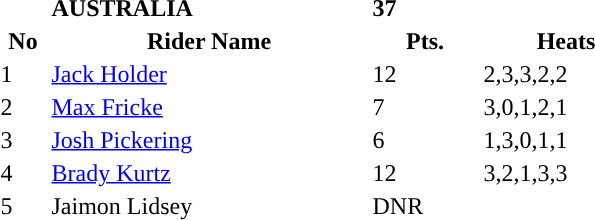<table class="toccolours">
<tr>
<td></td>
<td><strong>AUSTRALIA</strong></td>
<td><strong>37</strong></td>
</tr>
<tr style="background-color:">
<th width=30px>No</th>
<th width=210px>Rider Name</th>
<th width=70px>Pts.</th>
<th width=110px>Heats</th>
</tr>
<tr style="background-color:">
<td>1</td>
<td><a href='#'>Jack Holder</a></td>
<td>12</td>
<td>2,3,3,2,2</td>
</tr>
<tr style="background-color:">
<td>2</td>
<td><a href='#'>Max Fricke</a></td>
<td>7</td>
<td>3,0,1,2,1</td>
</tr>
<tr style="background-color:">
<td>3</td>
<td><a href='#'>Josh Pickering</a></td>
<td>6</td>
<td>1,3,0,1,1</td>
</tr>
<tr style="background-color:">
<td>4</td>
<td><a href='#'>Brady Kurtz</a></td>
<td>12</td>
<td>3,2,1,3,3</td>
</tr>
<tr style="background-color:">
<td>5</td>
<td>Jaimon Lidsey</td>
<td>DNR</td>
<td></td>
</tr>
</table>
